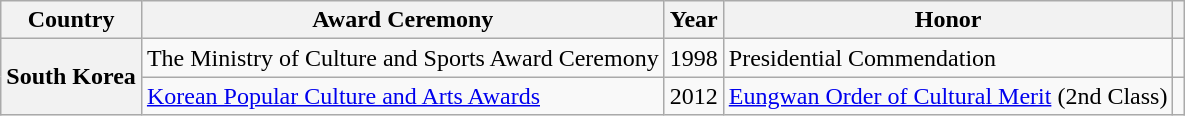<table class="wikitable plainrowheaders sortable">
<tr>
<th scope="col">Country</th>
<th scope="col">Award Ceremony</th>
<th scope="col">Year</th>
<th scope="col">Honor</th>
<th class="unsortable" scope="col"></th>
</tr>
<tr>
<th rowspan="2" scope="row">South Korea</th>
<td>The Ministry of Culture and Sports Award Ceremony</td>
<td>1998</td>
<td>Presidential Commendation</td>
<td></td>
</tr>
<tr>
<td><a href='#'>Korean Popular Culture and Arts Awards</a></td>
<td>2012</td>
<td><a href='#'>Eungwan Order of Cultural Merit</a> (2nd Class)</td>
<td style="text-align:center"></td>
</tr>
</table>
